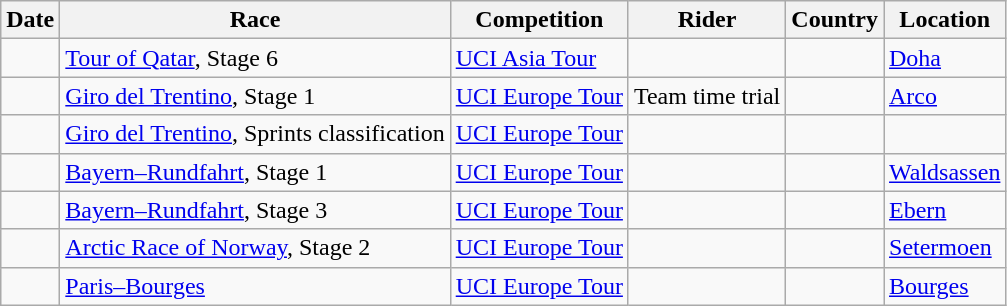<table class="wikitable sortable">
<tr>
<th>Date</th>
<th>Race</th>
<th>Competition</th>
<th>Rider</th>
<th>Country</th>
<th>Location</th>
</tr>
<tr>
<td></td>
<td><a href='#'>Tour of Qatar</a>, Stage 6</td>
<td><a href='#'>UCI Asia Tour</a></td>
<td></td>
<td></td>
<td><a href='#'>Doha</a></td>
</tr>
<tr>
<td></td>
<td><a href='#'>Giro del Trentino</a>, Stage 1</td>
<td><a href='#'>UCI Europe Tour</a></td>
<td>Team time trial</td>
<td></td>
<td><a href='#'>Arco</a></td>
</tr>
<tr>
<td></td>
<td><a href='#'>Giro del Trentino</a>, Sprints classification</td>
<td><a href='#'>UCI Europe Tour</a></td>
<td></td>
<td></td>
<td></td>
</tr>
<tr>
<td></td>
<td><a href='#'>Bayern–Rundfahrt</a>, Stage 1</td>
<td><a href='#'>UCI Europe Tour</a></td>
<td></td>
<td></td>
<td><a href='#'>Waldsassen</a></td>
</tr>
<tr>
<td></td>
<td><a href='#'>Bayern–Rundfahrt</a>, Stage 3</td>
<td><a href='#'>UCI Europe Tour</a></td>
<td></td>
<td></td>
<td><a href='#'>Ebern</a></td>
</tr>
<tr>
<td></td>
<td><a href='#'>Arctic Race of Norway</a>, Stage 2</td>
<td><a href='#'>UCI Europe Tour</a></td>
<td></td>
<td></td>
<td><a href='#'>Setermoen</a></td>
</tr>
<tr>
<td></td>
<td><a href='#'>Paris–Bourges</a></td>
<td><a href='#'>UCI Europe Tour</a></td>
<td></td>
<td></td>
<td><a href='#'>Bourges</a></td>
</tr>
</table>
